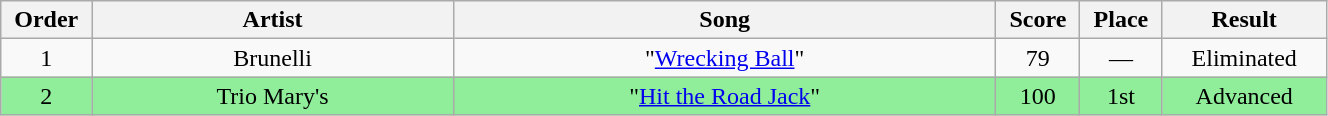<table class="wikitable" style="text-align:center; width:70%;">
<tr>
<th scope="col" width="05%">Order</th>
<th scope="col" width="22%">Artist</th>
<th scope="col" width="33%">Song</th>
<th scope="col" width="05%">Score</th>
<th scope="col" width="05%">Place</th>
<th scope="col" width="10%">Result</th>
</tr>
<tr>
<td>1</td>
<td>Brunelli</td>
<td>"<a href='#'>Wrecking Ball</a>"</td>
<td>79</td>
<td>—</td>
<td>Eliminated</td>
</tr>
<tr bgcolor=90EE9B>
<td>2</td>
<td>Trio Mary's</td>
<td>"<a href='#'>Hit the Road Jack</a>"</td>
<td>100</td>
<td>1st</td>
<td>Advanced</td>
</tr>
</table>
